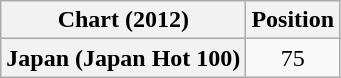<table class="wikitable plainrowheaders" style="text-align:center">
<tr>
<th scope="col">Chart (2012)</th>
<th scope="col">Position</th>
</tr>
<tr>
<th scope="row">Japan (Japan Hot 100)</th>
<td>75</td>
</tr>
</table>
